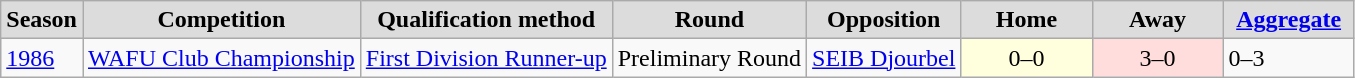<table class="sortable plainrowheaders wikitable">
<tr>
<th style="background:#DCDCDC">Season</th>
<th style="background:#DCDCDC">Competition</th>
<th style="background:#DCDCDC">Qualification method</th>
<th style="background:#DCDCDC">Round</th>
<th style="background:#DCDCDC">Opposition</th>
<th width="80" style="background:#DCDCDC">Home</th>
<th width="80" style="background:#DCDCDC">Away</th>
<th width="80" style="background:#DCDCDC"><a href='#'>Aggregate</a></th>
</tr>
<tr>
<td><a href='#'>1986</a></td>
<td><a href='#'>WAFU Club Championship</a></td>
<td><a href='#'>First Division Runner-up</a></td>
<td align=left>Preliminary Round</td>
<td align=left> <a href='#'>SEIB Djourbel</a></td>
<td style="background:#ffd; text-align:center">0–0</td>
<td style="background:#fdd; text-align:center">3–0</td>
<td>0–3</td>
</tr>
</table>
